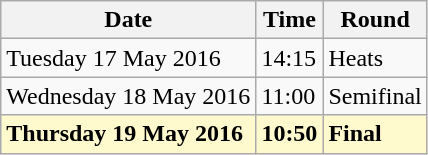<table class="wikitable">
<tr>
<th>Date</th>
<th>Time</th>
<th>Round</th>
</tr>
<tr>
<td>Tuesday 17 May 2016</td>
<td>14:15</td>
<td>Heats</td>
</tr>
<tr>
<td>Wednesday 18 May 2016</td>
<td>11:00</td>
<td>Semifinal</td>
</tr>
<tr>
<td style=background:lemonchiffon><strong>Thursday 19 May 2016</strong></td>
<td style=background:lemonchiffon><strong>10:50</strong></td>
<td style=background:lemonchiffon><strong>Final</strong></td>
</tr>
</table>
